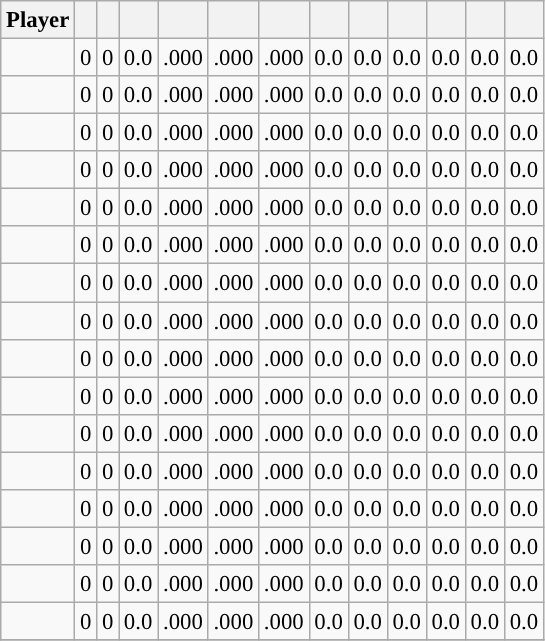<table class="wikitable sortable" style="font-size:95%; text-align:right">
<tr>
<th>Player</th>
<th></th>
<th></th>
<th></th>
<th></th>
<th></th>
<th></th>
<th></th>
<th></th>
<th></th>
<th></th>
<th></th>
<th></th>
</tr>
<tr>
<td><strong></strong></td>
<td>0</td>
<td>0</td>
<td>0.0</td>
<td>.000</td>
<td>.000</td>
<td>.000</td>
<td>0.0</td>
<td>0.0</td>
<td>0.0</td>
<td>0.0</td>
<td>0.0</td>
<td>0.0</td>
</tr>
<tr>
<td><strong></strong></td>
<td>0</td>
<td>0</td>
<td>0.0</td>
<td>.000</td>
<td>.000</td>
<td>.000</td>
<td>0.0</td>
<td>0.0</td>
<td>0.0</td>
<td>0.0</td>
<td>0.0</td>
<td>0.0</td>
</tr>
<tr>
<td><strong></strong></td>
<td>0</td>
<td>0</td>
<td>0.0</td>
<td>.000</td>
<td>.000</td>
<td>.000</td>
<td>0.0</td>
<td>0.0</td>
<td>0.0</td>
<td>0.0</td>
<td>0.0</td>
<td>0.0</td>
</tr>
<tr>
<td><strong></strong></td>
<td>0</td>
<td>0</td>
<td>0.0</td>
<td>.000</td>
<td>.000</td>
<td>.000</td>
<td>0.0</td>
<td>0.0</td>
<td>0.0</td>
<td>0.0</td>
<td>0.0</td>
<td>0.0</td>
</tr>
<tr>
<td><strong></strong></td>
<td>0</td>
<td>0</td>
<td>0.0</td>
<td>.000</td>
<td>.000</td>
<td>.000</td>
<td>0.0</td>
<td>0.0</td>
<td>0.0</td>
<td>0.0</td>
<td>0.0</td>
<td>0.0</td>
</tr>
<tr>
<td><strong></strong></td>
<td>0</td>
<td>0</td>
<td>0.0</td>
<td>.000</td>
<td>.000</td>
<td>.000</td>
<td>0.0</td>
<td>0.0</td>
<td>0.0</td>
<td>0.0</td>
<td>0.0</td>
<td>0.0</td>
</tr>
<tr>
<td><strong></strong></td>
<td>0</td>
<td>0</td>
<td>0.0</td>
<td>.000</td>
<td>.000</td>
<td>.000</td>
<td>0.0</td>
<td>0.0</td>
<td>0.0</td>
<td>0.0</td>
<td>0.0</td>
<td>0.0</td>
</tr>
<tr>
<td><strong></strong></td>
<td>0</td>
<td>0</td>
<td>0.0</td>
<td>.000</td>
<td>.000</td>
<td>.000</td>
<td>0.0</td>
<td>0.0</td>
<td>0.0</td>
<td>0.0</td>
<td>0.0</td>
<td>0.0</td>
</tr>
<tr>
<td><strong></strong></td>
<td>0</td>
<td>0</td>
<td>0.0</td>
<td>.000</td>
<td>.000</td>
<td>.000</td>
<td>0.0</td>
<td>0.0</td>
<td>0.0</td>
<td>0.0</td>
<td>0.0</td>
<td>0.0</td>
</tr>
<tr>
<td><strong></strong></td>
<td>0</td>
<td>0</td>
<td>0.0</td>
<td>.000</td>
<td>.000</td>
<td>.000</td>
<td>0.0</td>
<td>0.0</td>
<td>0.0</td>
<td>0.0</td>
<td>0.0</td>
<td>0.0</td>
</tr>
<tr>
<td><strong></strong></td>
<td>0</td>
<td>0</td>
<td>0.0</td>
<td>.000</td>
<td>.000</td>
<td>.000</td>
<td>0.0</td>
<td>0.0</td>
<td>0.0</td>
<td>0.0</td>
<td>0.0</td>
<td>0.0</td>
</tr>
<tr>
<td><strong></strong></td>
<td>0</td>
<td>0</td>
<td>0.0</td>
<td>.000</td>
<td>.000</td>
<td>.000</td>
<td>0.0</td>
<td>0.0</td>
<td>0.0</td>
<td>0.0</td>
<td>0.0</td>
<td>0.0</td>
</tr>
<tr>
<td><strong></strong></td>
<td>0</td>
<td>0</td>
<td>0.0</td>
<td>.000</td>
<td>.000</td>
<td>.000</td>
<td>0.0</td>
<td>0.0</td>
<td>0.0</td>
<td>0.0</td>
<td>0.0</td>
<td>0.0</td>
</tr>
<tr>
<td><strong></strong></td>
<td>0</td>
<td>0</td>
<td>0.0</td>
<td>.000</td>
<td>.000</td>
<td>.000</td>
<td>0.0</td>
<td>0.0</td>
<td>0.0</td>
<td>0.0</td>
<td>0.0</td>
<td>0.0</td>
</tr>
<tr>
<td><strong></strong></td>
<td>0</td>
<td>0</td>
<td>0.0</td>
<td>.000</td>
<td>.000</td>
<td>.000</td>
<td>0.0</td>
<td>0.0</td>
<td>0.0</td>
<td>0.0</td>
<td>0.0</td>
<td>0.0</td>
</tr>
<tr>
<td><strong></strong></td>
<td>0</td>
<td>0</td>
<td>0.0</td>
<td>.000</td>
<td>.000</td>
<td>.000</td>
<td>0.0</td>
<td>0.0</td>
<td>0.0</td>
<td>0.0</td>
<td>0.0</td>
<td>0.0</td>
</tr>
<tr>
</tr>
</table>
